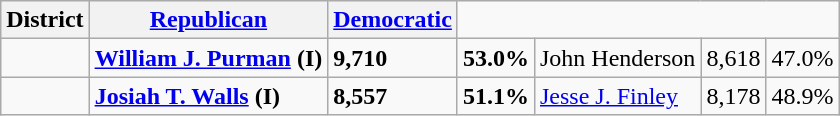<table class=wikitable>
<tr>
<th>District</th>
<th><a href='#'>Republican</a></th>
<th><a href='#'>Democratic</a></th>
</tr>
<tr>
<td></td>
<td><strong><a href='#'>William J. Purman</a> (I)</strong></td>
<td><strong>9,710</strong></td>
<td><strong>53.0%</strong></td>
<td>John Henderson</td>
<td>8,618</td>
<td>47.0%</td>
</tr>
<tr>
<td></td>
<td><strong><a href='#'>Josiah T. Walls</a> (I)</strong></td>
<td><strong>8,557</strong></td>
<td><strong>51.1%</strong></td>
<td><a href='#'>Jesse J. Finley</a></td>
<td>8,178</td>
<td>48.9%</td>
</tr>
</table>
